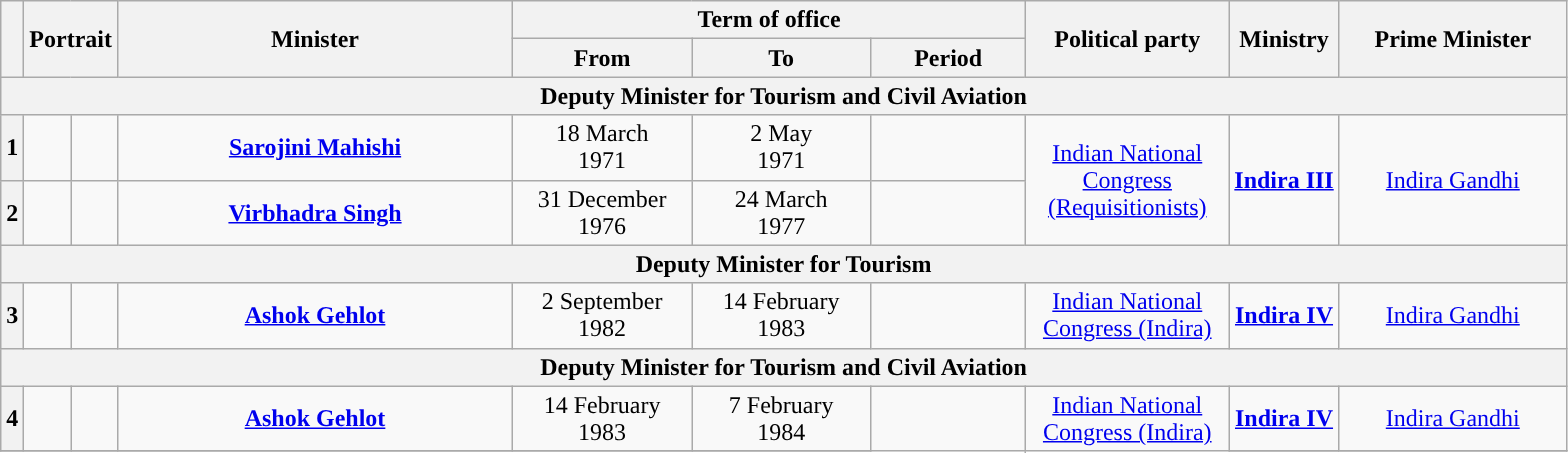<table class="wikitable" style="text-align:center">
<tr>
<th rowspan="2"></th>
<th rowspan="2" colspan="2">Portrait</th>
<th rowspan="2" style="width:16em">Minister<br></th>
<th colspan="3">Term of office</th>
<th rowspan="2" style="width:8em">Political party</th>
<th rowspan="2">Ministry</th>
<th rowspan="2" style="width:9em">Prime Minister</th>
</tr>
<tr>
<th style="width:7em">From</th>
<th style="width:7em">To</th>
<th style="width:6em">Period</th>
</tr>
<tr>
<th colspan="10">Deputy Minister for Tourism and Civil Aviation</th>
</tr>
<tr>
<th>1</th>
<td></td>
<td></td>
<td><strong><a href='#'>Sarojini Mahishi</a></strong><br></td>
<td>18 March<br>1971</td>
<td>2 May<br>1971</td>
<td><strong></strong></td>
<td rowspan="2"><a href='#'>Indian National Congress (Requisitionists)</a></td>
<td rowspan="2"><strong><a href='#'>Indira III</a></strong></td>
<td rowspan="2"><a href='#'>Indira Gandhi</a></td>
</tr>
<tr>
<th>2</th>
<td></td>
<td></td>
<td><strong><a href='#'>Virbhadra Singh</a></strong><br></td>
<td>31 December<br>1976</td>
<td>24 March<br>1977</td>
<td><strong></strong></td>
</tr>
<tr>
<th colspan="10">Deputy Minister for Tourism</th>
</tr>
<tr>
<th>3</th>
<td></td>
<td></td>
<td><strong><a href='#'>Ashok Gehlot</a></strong><br></td>
<td>2 September<br>1982</td>
<td>14 February<br>1983</td>
<td><strong></strong></td>
<td><a href='#'>Indian National Congress (Indira)</a></td>
<td><strong><a href='#'>Indira IV</a></strong></td>
<td><a href='#'>Indira Gandhi</a></td>
</tr>
<tr>
<th colspan="10">Deputy Minister for Tourism and Civil Aviation</th>
</tr>
<tr>
<th>4</th>
<td></td>
<td></td>
<td><strong><a href='#'>Ashok Gehlot</a></strong><br></td>
<td>14 February<br>1983</td>
<td>7 February<br>1984</td>
<td rowspan="2"><strong></strong></td>
<td rowspan="3"><a href='#'>Indian National Congress (Indira)</a></td>
<td><strong><a href='#'>Indira IV</a></strong></td>
<td><a href='#'>Indira Gandhi</a></td>
</tr>
<tr>
</tr>
</table>
